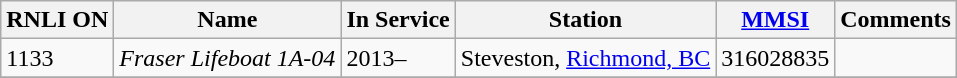<table class="wikitable">
<tr>
<th>RNLI ON</th>
<th>Name</th>
<th>In Service </th>
<th>Station</th>
<th><a href='#'>MMSI</a></th>
<th>Comments</th>
</tr>
<tr>
<td>1133</td>
<td><em>Fraser Lifeboat 1A-04</em></td>
<td>2013–</td>
<td>Steveston, <a href='#'>Richmond, BC</a></td>
<td>316028835</td>
<td></td>
</tr>
<tr>
</tr>
</table>
